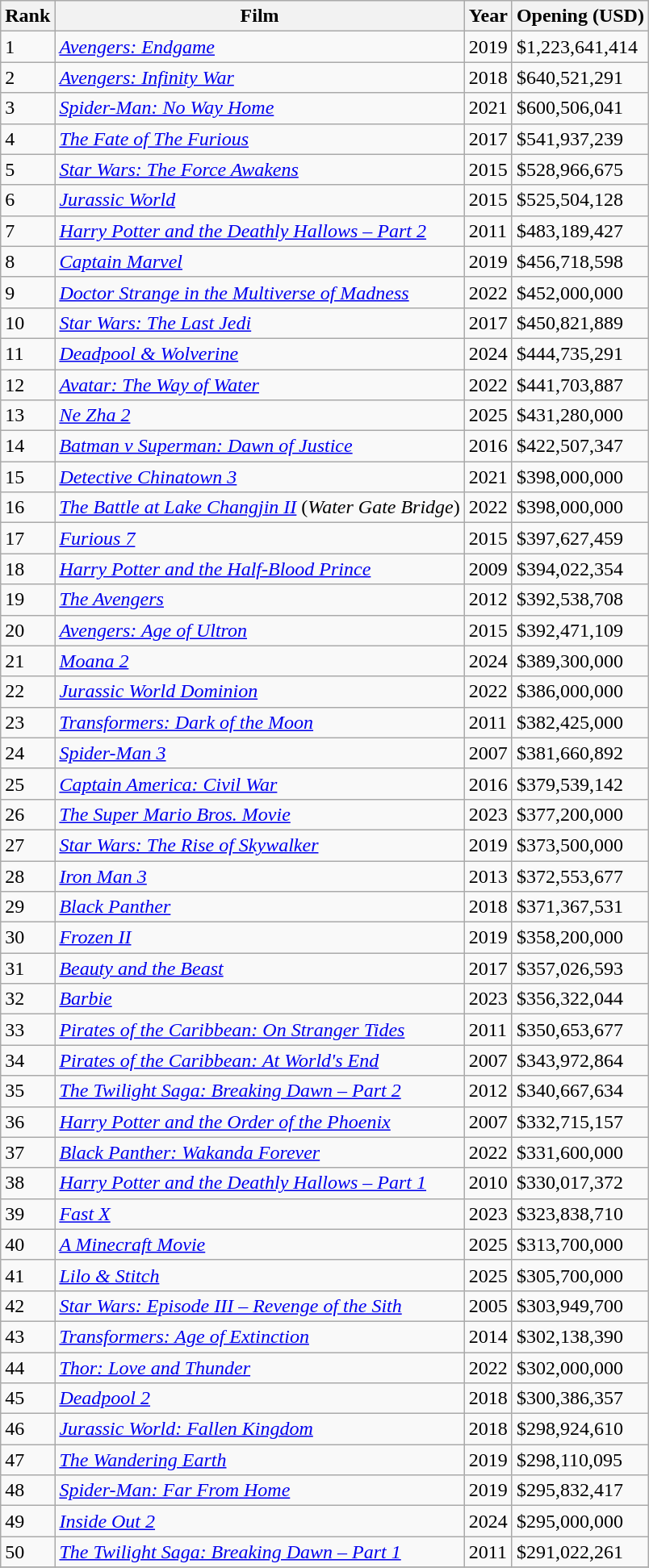<table class="wikitable sortable">
<tr>
<th>Rank</th>
<th>Film</th>
<th>Year</th>
<th>Opening (USD)</th>
</tr>
<tr>
<td>1</td>
<td><em><a href='#'>Avengers: Endgame</a></em></td>
<td>2019</td>
<td>$1,223,641,414</td>
</tr>
<tr>
<td>2</td>
<td><em><a href='#'>Avengers: Infinity War</a></em></td>
<td>2018</td>
<td>$640,521,291</td>
</tr>
<tr>
<td>3</td>
<td><em><a href='#'>Spider-Man: No Way Home</a></em></td>
<td>2021</td>
<td>$600,506,041</td>
</tr>
<tr>
<td>4</td>
<td><em><a href='#'>The Fate of The Furious</a></em></td>
<td>2017</td>
<td>$541,937,239</td>
</tr>
<tr>
<td>5</td>
<td><em><a href='#'>Star Wars: The Force Awakens</a></em></td>
<td>2015</td>
<td>$528,966,675</td>
</tr>
<tr>
<td>6</td>
<td><em><a href='#'>Jurassic World</a></em></td>
<td>2015</td>
<td>$525,504,128</td>
</tr>
<tr>
<td>7</td>
<td><em><a href='#'>Harry Potter and the Deathly Hallows – Part 2</a></em></td>
<td>2011</td>
<td>$483,189,427</td>
</tr>
<tr>
<td>8</td>
<td><em><a href='#'>Captain Marvel</a></em></td>
<td>2019</td>
<td>$456,718,598</td>
</tr>
<tr>
<td>9</td>
<td><em><a href='#'>Doctor Strange in the Multiverse of Madness</a></em></td>
<td>2022</td>
<td>$452,000,000</td>
</tr>
<tr>
<td>10</td>
<td><em><a href='#'>Star Wars: The Last Jedi</a></em></td>
<td>2017</td>
<td>$450,821,889</td>
</tr>
<tr>
<td>11</td>
<td><em><a href='#'>Deadpool & Wolverine</a></em></td>
<td>2024</td>
<td>$444,735,291</td>
</tr>
<tr>
<td>12</td>
<td><em><a href='#'>Avatar: The Way of Water</a></em></td>
<td>2022</td>
<td>$441,703,887</td>
</tr>
<tr>
<td>13</td>
<td><em><a href='#'>Ne Zha 2</a></em></td>
<td>2025</td>
<td>$431,280,000</td>
</tr>
<tr>
<td>14</td>
<td><em><a href='#'>Batman v Superman: Dawn of Justice</a></em></td>
<td>2016</td>
<td>$422,507,347</td>
</tr>
<tr>
<td>15</td>
<td><em><a href='#'>Detective Chinatown 3</a></em></td>
<td>2021</td>
<td>$398,000,000</td>
</tr>
<tr>
<td>16</td>
<td><em><a href='#'>The Battle at Lake Changjin II</a></em> (<em>Water Gate Bridge</em>)</td>
<td>2022</td>
<td>$398,000,000</td>
</tr>
<tr>
<td>17</td>
<td><em><a href='#'>Furious 7</a></em></td>
<td>2015</td>
<td>$397,627,459</td>
</tr>
<tr>
<td>18</td>
<td><em><a href='#'>Harry Potter and the Half-Blood Prince</a></em></td>
<td>2009</td>
<td>$394,022,354</td>
</tr>
<tr>
<td>19</td>
<td><em><a href='#'>The Avengers</a></em></td>
<td>2012</td>
<td>$392,538,708</td>
</tr>
<tr>
<td>20</td>
<td><em><a href='#'>Avengers: Age of Ultron</a></em></td>
<td>2015</td>
<td>$392,471,109</td>
</tr>
<tr>
<td>21</td>
<td><em><a href='#'>Moana 2</a></em></td>
<td>2024</td>
<td>$389,300,000</td>
</tr>
<tr>
<td>22</td>
<td><em><a href='#'>Jurassic World Dominion</a></em></td>
<td>2022</td>
<td>$386,000,000</td>
</tr>
<tr>
<td>23</td>
<td><em><a href='#'>Transformers: Dark of the Moon</a></em></td>
<td>2011</td>
<td>$382,425,000</td>
</tr>
<tr>
<td>24</td>
<td><em><a href='#'>Spider-Man 3</a></em></td>
<td>2007</td>
<td>$381,660,892</td>
</tr>
<tr>
<td>25</td>
<td><em><a href='#'>Captain America: Civil War</a></em></td>
<td>2016</td>
<td>$379,539,142</td>
</tr>
<tr>
<td>26</td>
<td><em><a href='#'>The Super Mario Bros. Movie</a></em></td>
<td>2023</td>
<td>$377,200,000</td>
</tr>
<tr>
<td>27</td>
<td><em><a href='#'>Star Wars: The Rise of Skywalker</a></em></td>
<td>2019</td>
<td>$373,500,000</td>
</tr>
<tr>
<td>28</td>
<td><em><a href='#'>Iron Man 3</a></em></td>
<td>2013</td>
<td>$372,553,677</td>
</tr>
<tr>
<td>29</td>
<td><em><a href='#'>Black Panther</a></em></td>
<td>2018</td>
<td>$371,367,531</td>
</tr>
<tr>
<td>30</td>
<td><em><a href='#'>Frozen II</a></em></td>
<td>2019</td>
<td>$358,200,000</td>
</tr>
<tr>
<td>31</td>
<td><em><a href='#'>Beauty and the Beast</a></em></td>
<td>2017</td>
<td>$357,026,593</td>
</tr>
<tr>
<td>32</td>
<td><em><a href='#'>Barbie</a></em></td>
<td>2023</td>
<td>$356,322,044</td>
</tr>
<tr>
<td>33</td>
<td><em><a href='#'>Pirates of the Caribbean: On Stranger Tides</a></em></td>
<td>2011</td>
<td>$350,653,677</td>
</tr>
<tr>
<td>34</td>
<td><em><a href='#'>Pirates of the Caribbean: At World's End</a></em></td>
<td>2007</td>
<td>$343,972,864</td>
</tr>
<tr>
<td>35</td>
<td><em><a href='#'>The Twilight Saga: Breaking Dawn – Part 2</a></em></td>
<td>2012</td>
<td>$340,667,634</td>
</tr>
<tr>
<td>36</td>
<td><em><a href='#'>Harry Potter and the Order of the Phoenix</a></em></td>
<td>2007</td>
<td>$332,715,157</td>
</tr>
<tr>
<td>37</td>
<td><em><a href='#'>Black Panther: Wakanda Forever</a></em></td>
<td>2022</td>
<td>$331,600,000</td>
</tr>
<tr>
<td>38</td>
<td><em><a href='#'>Harry Potter and the Deathly Hallows – Part 1</a></em></td>
<td>2010</td>
<td>$330,017,372</td>
</tr>
<tr>
<td>39</td>
<td><em><a href='#'>Fast X</a></em></td>
<td>2023</td>
<td>$323,838,710</td>
</tr>
<tr>
<td>40</td>
<td><em><a href='#'>A Minecraft Movie</a></em></td>
<td>2025</td>
<td>$313,700,000</td>
</tr>
<tr>
<td>41</td>
<td><em><a href='#'>Lilo & Stitch</a></em></td>
<td>2025</td>
<td>$305,700,000</td>
</tr>
<tr>
<td>42</td>
<td><em><a href='#'>Star Wars: Episode III – Revenge of the Sith</a></em></td>
<td>2005</td>
<td>$303,949,700</td>
</tr>
<tr>
<td>43</td>
<td><em><a href='#'>Transformers: Age of Extinction</a></em></td>
<td>2014</td>
<td>$302,138,390</td>
</tr>
<tr>
<td>44</td>
<td><em><a href='#'>Thor: Love and Thunder</a></em></td>
<td>2022</td>
<td>$302,000,000</td>
</tr>
<tr>
<td>45</td>
<td><em><a href='#'>Deadpool 2</a></em></td>
<td>2018</td>
<td>$300,386,357</td>
</tr>
<tr>
<td>46</td>
<td><em><a href='#'>Jurassic World: Fallen Kingdom</a></em></td>
<td>2018</td>
<td>$298,924,610</td>
</tr>
<tr>
<td>47</td>
<td><em><a href='#'>The Wandering Earth</a></em></td>
<td>2019</td>
<td>$298,110,095</td>
</tr>
<tr>
<td>48</td>
<td><em><a href='#'>Spider-Man: Far From Home</a></em></td>
<td>2019</td>
<td>$295,832,417</td>
</tr>
<tr>
<td>49</td>
<td><em><a href='#'>Inside Out 2</a></em></td>
<td>2024</td>
<td>$295,000,000</td>
</tr>
<tr>
<td>50</td>
<td><em><a href='#'>The Twilight Saga: Breaking Dawn – Part 1</a></em></td>
<td>2011</td>
<td>$291,022,261</td>
</tr>
<tr>
</tr>
</table>
